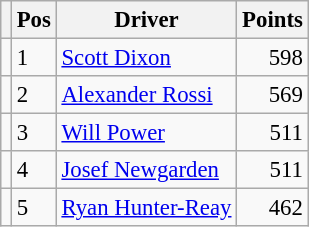<table class="wikitable" style="font-size: 95%;">
<tr>
<th></th>
<th>Pos</th>
<th>Driver</th>
<th>Points</th>
</tr>
<tr>
<td align="left"></td>
<td>1</td>
<td> <a href='#'>Scott Dixon</a></td>
<td align="right">598</td>
</tr>
<tr>
<td align="left"></td>
<td>2</td>
<td> <a href='#'>Alexander Rossi</a></td>
<td align="right">569</td>
</tr>
<tr>
<td align="left"></td>
<td>3</td>
<td> <a href='#'>Will Power</a></td>
<td align="right">511</td>
</tr>
<tr>
<td align="left"></td>
<td>4</td>
<td> <a href='#'>Josef Newgarden</a></td>
<td align="right">511</td>
</tr>
<tr>
<td align="left"></td>
<td>5</td>
<td> <a href='#'>Ryan Hunter-Reay</a></td>
<td align="right">462</td>
</tr>
</table>
